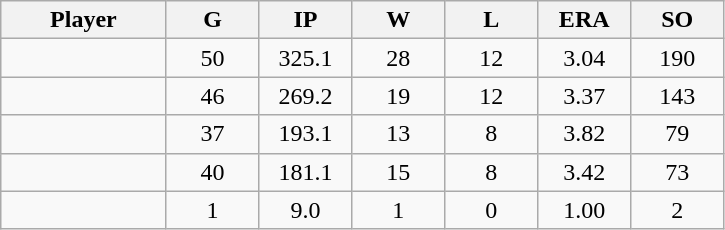<table class="wikitable sortable">
<tr>
<th bgcolor="#DDDDFF" width="16%">Player</th>
<th bgcolor="#DDDDFF" width="9%">G</th>
<th bgcolor="#DDDDFF" width="9%">IP</th>
<th bgcolor="#DDDDFF" width="9%">W</th>
<th bgcolor="#DDDDFF" width="9%">L</th>
<th bgcolor="#DDDDFF" width="9%">ERA</th>
<th bgcolor="#DDDDFF" width="9%">SO</th>
</tr>
<tr align="center">
<td></td>
<td>50</td>
<td>325.1</td>
<td>28</td>
<td>12</td>
<td>3.04</td>
<td>190</td>
</tr>
<tr align="center">
<td></td>
<td>46</td>
<td>269.2</td>
<td>19</td>
<td>12</td>
<td>3.37</td>
<td>143</td>
</tr>
<tr align="center">
<td></td>
<td>37</td>
<td>193.1</td>
<td>13</td>
<td>8</td>
<td>3.82</td>
<td>79</td>
</tr>
<tr align="center">
<td></td>
<td>40</td>
<td>181.1</td>
<td>15</td>
<td>8</td>
<td>3.42</td>
<td>73</td>
</tr>
<tr align="center">
<td></td>
<td>1</td>
<td>9.0</td>
<td>1</td>
<td>0</td>
<td>1.00</td>
<td>2</td>
</tr>
</table>
